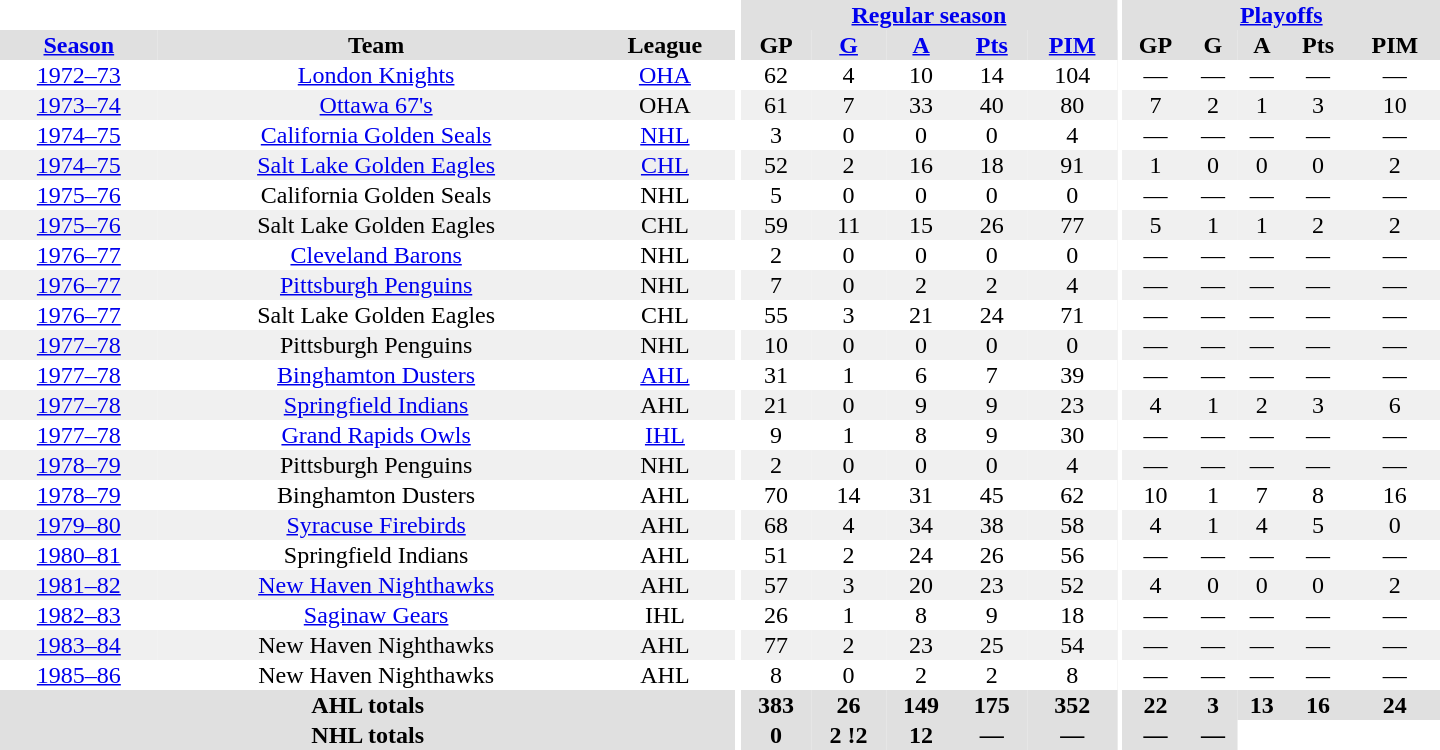<table border="0" cellpadding="1" cellspacing="0" style="text-align:center; width:60em">
<tr bgcolor="#e0e0e0">
<th colspan="3" bgcolor="#ffffff"></th>
<th rowspan="100" bgcolor="#ffffff"></th>
<th colspan="5"><a href='#'>Regular season</a></th>
<th rowspan="100" bgcolor="#ffffff"></th>
<th colspan="5"><a href='#'>Playoffs</a></th>
</tr>
<tr bgcolor="#e0e0e0">
<th><a href='#'>Season</a></th>
<th>Team</th>
<th>League</th>
<th>GP</th>
<th><a href='#'>G</a></th>
<th><a href='#'>A</a></th>
<th><a href='#'>Pts</a></th>
<th><a href='#'>PIM</a></th>
<th>GP</th>
<th>G</th>
<th>A</th>
<th>Pts</th>
<th>PIM</th>
</tr>
<tr>
<td><a href='#'>1972–73</a></td>
<td><a href='#'>London Knights</a></td>
<td><a href='#'>OHA</a></td>
<td>62</td>
<td>4</td>
<td>10</td>
<td>14</td>
<td>104</td>
<td>—</td>
<td>—</td>
<td>—</td>
<td>—</td>
<td>—</td>
</tr>
<tr bgcolor="#f0f0f0">
<td><a href='#'>1973–74</a></td>
<td><a href='#'>Ottawa 67's</a></td>
<td>OHA</td>
<td>61</td>
<td>7</td>
<td>33</td>
<td>40</td>
<td>80</td>
<td>7</td>
<td>2</td>
<td>1</td>
<td>3</td>
<td>10</td>
</tr>
<tr>
<td><a href='#'>1974–75</a></td>
<td><a href='#'>California Golden Seals</a></td>
<td><a href='#'>NHL</a></td>
<td>3</td>
<td>0</td>
<td>0</td>
<td>0</td>
<td>4</td>
<td>—</td>
<td>—</td>
<td>—</td>
<td>—</td>
<td>—</td>
</tr>
<tr bgcolor="#f0f0f0">
<td><a href='#'>1974–75</a></td>
<td><a href='#'>Salt Lake Golden Eagles</a></td>
<td><a href='#'>CHL</a></td>
<td>52</td>
<td>2</td>
<td>16</td>
<td>18</td>
<td>91</td>
<td>1</td>
<td>0</td>
<td>0</td>
<td>0</td>
<td>2</td>
</tr>
<tr>
<td><a href='#'>1975–76</a></td>
<td>California Golden Seals</td>
<td>NHL</td>
<td>5</td>
<td>0</td>
<td>0</td>
<td>0</td>
<td>0</td>
<td>—</td>
<td>—</td>
<td>—</td>
<td>—</td>
<td>—</td>
</tr>
<tr bgcolor="#f0f0f0">
<td><a href='#'>1975–76</a></td>
<td>Salt Lake Golden Eagles</td>
<td>CHL</td>
<td>59</td>
<td>11</td>
<td>15</td>
<td>26</td>
<td>77</td>
<td>5</td>
<td>1</td>
<td>1</td>
<td>2</td>
<td>2</td>
</tr>
<tr>
<td><a href='#'>1976–77</a></td>
<td><a href='#'>Cleveland Barons</a></td>
<td>NHL</td>
<td>2</td>
<td>0</td>
<td>0</td>
<td>0</td>
<td>0</td>
<td>—</td>
<td>—</td>
<td>—</td>
<td>—</td>
<td>—</td>
</tr>
<tr bgcolor="#f0f0f0">
<td><a href='#'>1976–77</a></td>
<td><a href='#'>Pittsburgh Penguins</a></td>
<td>NHL</td>
<td>7</td>
<td>0</td>
<td>2</td>
<td>2</td>
<td>4</td>
<td>—</td>
<td>—</td>
<td>—</td>
<td>—</td>
<td>—</td>
</tr>
<tr>
<td><a href='#'>1976–77</a></td>
<td>Salt Lake Golden Eagles</td>
<td>CHL</td>
<td>55</td>
<td>3</td>
<td>21</td>
<td>24</td>
<td>71</td>
<td>—</td>
<td>—</td>
<td>—</td>
<td>—</td>
<td>—</td>
</tr>
<tr bgcolor="#f0f0f0">
<td><a href='#'>1977–78</a></td>
<td>Pittsburgh Penguins</td>
<td>NHL</td>
<td>10</td>
<td>0</td>
<td>0</td>
<td>0</td>
<td>0</td>
<td>—</td>
<td>—</td>
<td>—</td>
<td>—</td>
<td>—</td>
</tr>
<tr>
<td><a href='#'>1977–78</a></td>
<td><a href='#'>Binghamton Dusters</a></td>
<td><a href='#'>AHL</a></td>
<td>31</td>
<td>1</td>
<td>6</td>
<td>7</td>
<td>39</td>
<td>—</td>
<td>—</td>
<td>—</td>
<td>—</td>
<td>—</td>
</tr>
<tr bgcolor="#f0f0f0">
<td><a href='#'>1977–78</a></td>
<td><a href='#'>Springfield Indians</a></td>
<td>AHL</td>
<td>21</td>
<td>0</td>
<td>9</td>
<td>9</td>
<td>23</td>
<td>4</td>
<td>1</td>
<td>2</td>
<td>3</td>
<td>6</td>
</tr>
<tr>
<td><a href='#'>1977–78</a></td>
<td><a href='#'>Grand Rapids Owls</a></td>
<td><a href='#'>IHL</a></td>
<td>9</td>
<td>1</td>
<td>8</td>
<td>9</td>
<td>30</td>
<td>—</td>
<td>—</td>
<td>—</td>
<td>—</td>
<td>—</td>
</tr>
<tr bgcolor="#f0f0f0">
<td><a href='#'>1978–79</a></td>
<td>Pittsburgh Penguins</td>
<td>NHL</td>
<td>2</td>
<td>0</td>
<td>0</td>
<td>0</td>
<td>4</td>
<td>—</td>
<td>—</td>
<td>—</td>
<td>—</td>
<td>—</td>
</tr>
<tr>
<td><a href='#'>1978–79</a></td>
<td>Binghamton Dusters</td>
<td>AHL</td>
<td>70</td>
<td>14</td>
<td>31</td>
<td>45</td>
<td>62</td>
<td>10</td>
<td>1</td>
<td>7</td>
<td>8</td>
<td>16</td>
</tr>
<tr bgcolor="#f0f0f0">
<td><a href='#'>1979–80</a></td>
<td><a href='#'>Syracuse Firebirds</a></td>
<td>AHL</td>
<td>68</td>
<td>4</td>
<td>34</td>
<td>38</td>
<td>58</td>
<td>4</td>
<td>1</td>
<td>4</td>
<td>5</td>
<td>0</td>
</tr>
<tr>
<td><a href='#'>1980–81</a></td>
<td>Springfield Indians</td>
<td>AHL</td>
<td>51</td>
<td>2</td>
<td>24</td>
<td>26</td>
<td>56</td>
<td>—</td>
<td>—</td>
<td>—</td>
<td>—</td>
<td>—</td>
</tr>
<tr bgcolor="#f0f0f0">
<td><a href='#'>1981–82</a></td>
<td><a href='#'>New Haven Nighthawks</a></td>
<td>AHL</td>
<td>57</td>
<td>3</td>
<td>20</td>
<td>23</td>
<td>52</td>
<td>4</td>
<td>0</td>
<td>0</td>
<td>0</td>
<td>2</td>
</tr>
<tr>
<td><a href='#'>1982–83</a></td>
<td><a href='#'>Saginaw Gears</a></td>
<td>IHL</td>
<td>26</td>
<td>1</td>
<td>8</td>
<td>9</td>
<td>18</td>
<td>—</td>
<td>—</td>
<td>—</td>
<td>—</td>
<td>—</td>
</tr>
<tr bgcolor="#f0f0f0">
<td><a href='#'>1983–84</a></td>
<td>New Haven Nighthawks</td>
<td>AHL</td>
<td>77</td>
<td>2</td>
<td>23</td>
<td>25</td>
<td>54</td>
<td>—</td>
<td>—</td>
<td>—</td>
<td>—</td>
<td>—</td>
</tr>
<tr>
<td><a href='#'>1985–86</a></td>
<td>New Haven Nighthawks</td>
<td>AHL</td>
<td>8</td>
<td>0</td>
<td>2</td>
<td>2</td>
<td>8</td>
<td>—</td>
<td>—</td>
<td>—</td>
<td>—</td>
<td>—</td>
</tr>
<tr bgcolor="#e0e0e0">
<th colspan="3">AHL totals</th>
<th>383</th>
<th>26</th>
<th>149</th>
<th>175</th>
<th>352</th>
<th>22</th>
<th>3</th>
<th>13</th>
<th>16</th>
<th>24</th>
</tr>
<tr bgcolor="#e0e0e0">
<th colspan="3">NHL totals</th>
<th 29 !>0</th>
<th>2 !2</th>
<th>12</th>
<th>—</th>
<th — !>—</th>
<th>—</th>
<th>—</th>
</tr>
</table>
